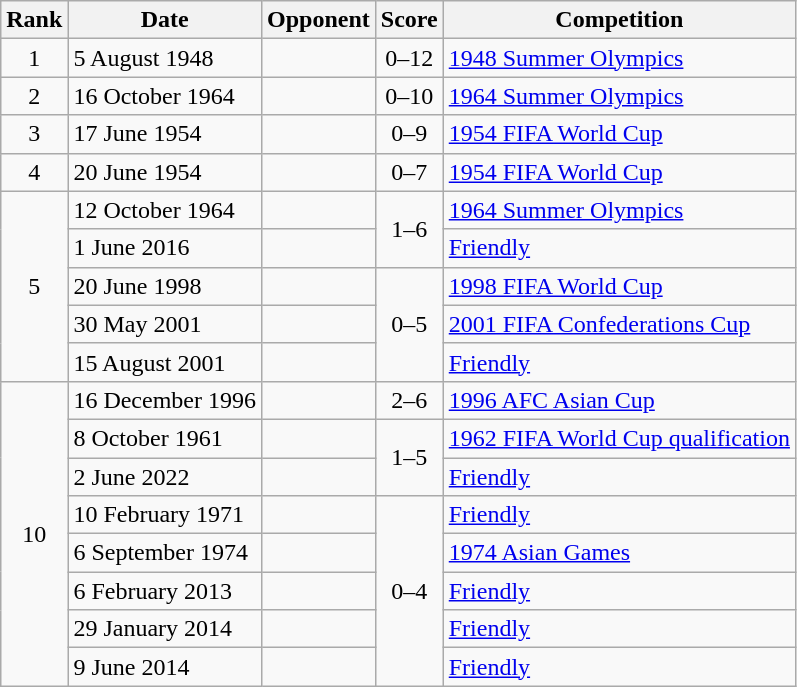<table class="wikitable sortable">
<tr>
<th>Rank</th>
<th>Date</th>
<th>Opponent</th>
<th>Score</th>
<th>Competition</th>
</tr>
<tr>
<td align=center>1</td>
<td>5 August 1948</td>
<td></td>
<td align=center>0–12</td>
<td><a href='#'>1948 Summer Olympics</a></td>
</tr>
<tr>
<td align=center>2</td>
<td>16 October 1964</td>
<td></td>
<td align=center>0–10</td>
<td><a href='#'>1964 Summer Olympics</a></td>
</tr>
<tr>
<td align=center>3</td>
<td>17 June 1954</td>
<td></td>
<td align=center>0–9</td>
<td><a href='#'>1954 FIFA World Cup</a></td>
</tr>
<tr>
<td align=center>4</td>
<td>20 June 1954</td>
<td></td>
<td align=center>0–7</td>
<td><a href='#'>1954 FIFA World Cup</a></td>
</tr>
<tr>
<td rowspan="5" align=center>5</td>
<td>12 October 1964</td>
<td></td>
<td rowspan="2" align=center>1–6</td>
<td><a href='#'>1964 Summer Olympics</a></td>
</tr>
<tr>
<td>1 June 2016</td>
<td></td>
<td><a href='#'>Friendly</a></td>
</tr>
<tr>
<td>20 June 1998</td>
<td></td>
<td rowspan="3" align=center>0–5</td>
<td><a href='#'>1998 FIFA World Cup</a></td>
</tr>
<tr>
<td>30 May 2001</td>
<td></td>
<td><a href='#'>2001 FIFA Confederations Cup</a></td>
</tr>
<tr>
<td>15 August 2001</td>
<td></td>
<td><a href='#'>Friendly</a></td>
</tr>
<tr>
<td rowspan="8" align=center>10</td>
<td>16 December 1996</td>
<td></td>
<td align=center>2–6</td>
<td><a href='#'>1996 AFC Asian Cup</a></td>
</tr>
<tr>
<td>8 October 1961</td>
<td></td>
<td rowspan="2" align=center>1–5</td>
<td><a href='#'>1962 FIFA World Cup qualification</a></td>
</tr>
<tr>
<td>2 June 2022</td>
<td></td>
<td><a href='#'>Friendly</a></td>
</tr>
<tr>
<td>10 February 1971</td>
<td></td>
<td rowspan="5" align=center>0–4</td>
<td><a href='#'>Friendly</a></td>
</tr>
<tr>
<td>6 September 1974</td>
<td></td>
<td><a href='#'>1974 Asian Games</a></td>
</tr>
<tr>
<td>6 February 2013</td>
<td></td>
<td><a href='#'>Friendly</a></td>
</tr>
<tr>
<td>29 January 2014</td>
<td></td>
<td><a href='#'>Friendly</a></td>
</tr>
<tr>
<td>9 June 2014</td>
<td></td>
<td><a href='#'>Friendly</a></td>
</tr>
</table>
